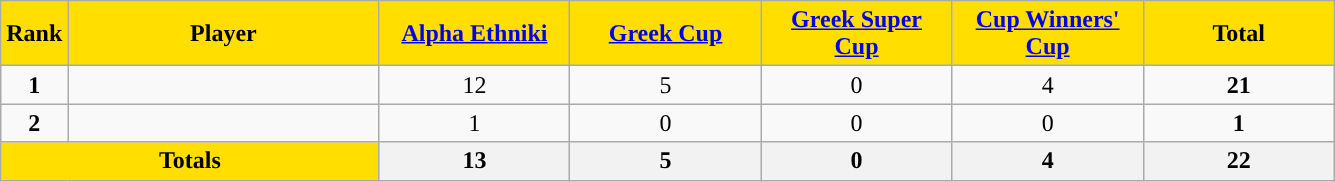<table class="wikitable sortable" style="text-align:center">
<tr>
<th style="background:#FFDE00">Rank</th>
<th width=200 style="background:#FFDE00">Player</th>
<th width=120 style="background:#FFDE00"><a href='#'>Alpha Ethniki</a></th>
<th width=120 style="background:#FFDE00"><a href='#'>Greek Cup</a></th>
<th width=120 style="background:#FFDE00"><a href='#'>Greek Super Cup</a></th>
<th width=120 style="background:#FFDE00"><a href='#'>Cup Winners' Cup</a></th>
<th width=120 style="background:#FFDE00">Total</th>
</tr>
<tr>
<td><strong>1</strong></td>
<td align=left></td>
<td>12</td>
<td>5</td>
<td>0</td>
<td>4</td>
<td><strong>21</strong></td>
</tr>
<tr>
<td><strong>2</strong></td>
<td align=left></td>
<td>1</td>
<td>0</td>
<td>0</td>
<td>0</td>
<td><strong>1</strong></td>
</tr>
<tr class="sortbottom">
<th colspan=2 style="background:#FFDE00"><strong>Totals</strong></th>
<th><strong>13</strong></th>
<th><strong> 5</strong></th>
<th><strong> 0</strong></th>
<th><strong> 4</strong></th>
<th><strong>22</strong></th>
</tr>
</table>
